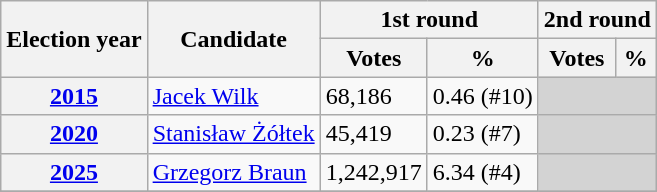<table class=wikitable>
<tr>
<th rowspan=2>Election year</th>
<th rowspan=2>Candidate</th>
<th colspan=2>1st round</th>
<th colspan=2>2nd round</th>
</tr>
<tr>
<th>Votes</th>
<th>%</th>
<th>Votes</th>
<th>%</th>
</tr>
<tr>
<th><a href='#'>2015</a></th>
<td><a href='#'>Jacek Wilk</a></td>
<td>68,186</td>
<td>0.46 (#10)</td>
<td colspan="2" style="background:lightgrey;"></td>
</tr>
<tr>
<th><a href='#'>2020</a></th>
<td><a href='#'>Stanisław Żółtek</a></td>
<td>45,419</td>
<td>0.23 (#7)</td>
<td colspan="2" style="background:lightgrey;"></td>
</tr>
<tr>
<th><a href='#'>2025</a></th>
<td><a href='#'>Grzegorz Braun</a></td>
<td>1,242,917</td>
<td>6.34 (#4)</td>
<td colspan="2" style="background:lightgrey;"></td>
</tr>
<tr>
</tr>
</table>
